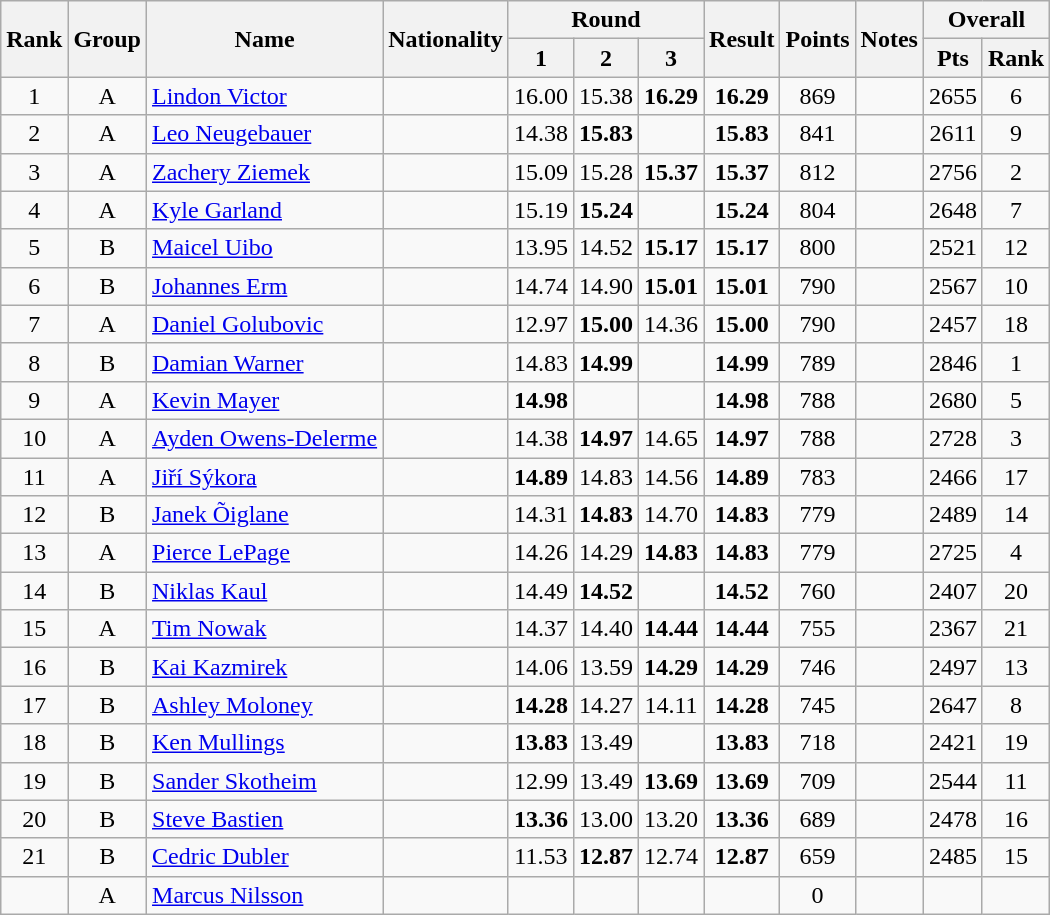<table class="wikitable sortable" style="text-align:center">
<tr>
<th rowspan=2>Rank</th>
<th rowspan=2>Group</th>
<th rowspan=2>Name</th>
<th rowspan=2>Nationality</th>
<th colspan=3>Round</th>
<th rowspan=2 data-sort-type="number">Result</th>
<th rowspan=2>Points</th>
<th rowspan=2>Notes</th>
<th colspan=2>Overall</th>
</tr>
<tr>
<th data-sort-type="number">1</th>
<th data-sort-type="number">2</th>
<th data-sort-type="number">3</th>
<th>Pts</th>
<th>Rank</th>
</tr>
<tr>
<td>1</td>
<td>A</td>
<td align=left><a href='#'>Lindon Victor</a></td>
<td align=left></td>
<td>16.00</td>
<td>15.38</td>
<td><strong>16.29</strong></td>
<td><strong>16.29</strong></td>
<td>869</td>
<td></td>
<td>2655</td>
<td>6</td>
</tr>
<tr>
<td>2</td>
<td>A</td>
<td align=left><a href='#'>Leo Neugebauer</a></td>
<td align=left></td>
<td>14.38</td>
<td><strong>15.83</strong></td>
<td></td>
<td><strong>15.83</strong></td>
<td>841</td>
<td></td>
<td>2611</td>
<td>9</td>
</tr>
<tr>
<td>3</td>
<td>A</td>
<td align=left><a href='#'>Zachery Ziemek</a></td>
<td align=left></td>
<td>15.09</td>
<td>15.28</td>
<td><strong>15.37</strong></td>
<td><strong>15.37</strong></td>
<td>812</td>
<td></td>
<td>2756</td>
<td>2</td>
</tr>
<tr>
<td>4</td>
<td>A</td>
<td align=left><a href='#'>Kyle Garland</a></td>
<td align=left></td>
<td>15.19</td>
<td><strong>15.24</strong></td>
<td></td>
<td><strong>15.24</strong></td>
<td>804</td>
<td></td>
<td>2648</td>
<td>7</td>
</tr>
<tr>
<td>5</td>
<td>B</td>
<td align=left><a href='#'>Maicel Uibo</a></td>
<td align=left></td>
<td>13.95</td>
<td>14.52</td>
<td><strong>15.17</strong></td>
<td><strong>15.17</strong></td>
<td>800</td>
<td></td>
<td>2521</td>
<td>12</td>
</tr>
<tr>
<td>6</td>
<td>B</td>
<td align=left><a href='#'>Johannes Erm</a></td>
<td align=left></td>
<td>14.74</td>
<td>14.90</td>
<td><strong>15.01</strong></td>
<td><strong>15.01</strong></td>
<td>790</td>
<td></td>
<td>2567</td>
<td>10</td>
</tr>
<tr>
<td>7</td>
<td>A</td>
<td align=left><a href='#'>Daniel Golubovic</a></td>
<td align=left></td>
<td>12.97</td>
<td><strong>15.00</strong></td>
<td>14.36</td>
<td><strong>15.00</strong></td>
<td>790</td>
<td></td>
<td>2457</td>
<td>18</td>
</tr>
<tr>
<td>8</td>
<td>B</td>
<td align=left><a href='#'>Damian Warner</a></td>
<td align=left></td>
<td>14.83</td>
<td><strong>14.99</strong></td>
<td></td>
<td><strong>14.99</strong></td>
<td>789</td>
<td></td>
<td>2846</td>
<td>1</td>
</tr>
<tr>
<td>9</td>
<td>A</td>
<td align=left><a href='#'>Kevin Mayer</a></td>
<td align=left></td>
<td><strong>14.98</strong></td>
<td></td>
<td></td>
<td><strong>14.98</strong></td>
<td>788</td>
<td></td>
<td>2680</td>
<td>5</td>
</tr>
<tr>
<td>10</td>
<td>A</td>
<td align=left><a href='#'>Ayden Owens-Delerme</a></td>
<td align=left></td>
<td>14.38</td>
<td><strong>14.97</strong></td>
<td>14.65</td>
<td><strong>14.97</strong></td>
<td>788</td>
<td></td>
<td>2728</td>
<td>3</td>
</tr>
<tr>
<td>11</td>
<td>A</td>
<td align=left><a href='#'>Jiří Sýkora</a></td>
<td align=left></td>
<td><strong>14.89</strong></td>
<td>14.83</td>
<td>14.56</td>
<td><strong>14.89</strong></td>
<td>783</td>
<td></td>
<td>2466</td>
<td>17</td>
</tr>
<tr>
<td>12</td>
<td>B</td>
<td align=left><a href='#'>Janek Õiglane</a></td>
<td align=left></td>
<td>14.31</td>
<td><strong>14.83</strong></td>
<td>14.70</td>
<td><strong>14.83</strong></td>
<td>779</td>
<td></td>
<td>2489</td>
<td>14</td>
</tr>
<tr>
<td>13</td>
<td>A</td>
<td align=left><a href='#'>Pierce LePage</a></td>
<td align=left></td>
<td>14.26</td>
<td>14.29</td>
<td><strong>14.83</strong></td>
<td><strong>14.83</strong></td>
<td>779</td>
<td></td>
<td>2725</td>
<td>4</td>
</tr>
<tr>
<td>14</td>
<td>B</td>
<td align=left><a href='#'>Niklas Kaul</a></td>
<td align=left></td>
<td>14.49</td>
<td><strong>14.52</strong></td>
<td></td>
<td><strong>14.52</strong></td>
<td>760</td>
<td></td>
<td>2407</td>
<td>20</td>
</tr>
<tr>
<td>15</td>
<td>A</td>
<td align=left><a href='#'>Tim Nowak</a></td>
<td align=left></td>
<td>14.37</td>
<td>14.40</td>
<td><strong>14.44</strong></td>
<td><strong>14.44</strong></td>
<td>755</td>
<td></td>
<td>2367</td>
<td>21</td>
</tr>
<tr>
<td>16</td>
<td>B</td>
<td align=left><a href='#'>Kai Kazmirek</a></td>
<td align=left></td>
<td>14.06</td>
<td>13.59</td>
<td><strong>14.29</strong></td>
<td><strong>14.29</strong></td>
<td>746</td>
<td></td>
<td>2497</td>
<td>13</td>
</tr>
<tr>
<td>17</td>
<td>B</td>
<td align=left><a href='#'>Ashley Moloney</a></td>
<td align=left></td>
<td><strong>14.28</strong></td>
<td>14.27</td>
<td>14.11</td>
<td><strong>14.28</strong></td>
<td>745</td>
<td></td>
<td>2647</td>
<td>8</td>
</tr>
<tr>
<td>18</td>
<td>B</td>
<td align=left><a href='#'>Ken Mullings</a></td>
<td align=left></td>
<td><strong>13.83</strong></td>
<td>13.49</td>
<td></td>
<td><strong>13.83</strong></td>
<td>718</td>
<td></td>
<td>2421</td>
<td>19</td>
</tr>
<tr>
<td>19</td>
<td>B</td>
<td align=left><a href='#'>Sander Skotheim</a></td>
<td align=left></td>
<td>12.99</td>
<td>13.49</td>
<td><strong>13.69</strong></td>
<td><strong>13.69</strong></td>
<td>709</td>
<td></td>
<td>2544</td>
<td>11</td>
</tr>
<tr>
<td>20</td>
<td>B</td>
<td align=left><a href='#'>Steve Bastien</a></td>
<td align=left></td>
<td><strong>13.36</strong></td>
<td>13.00</td>
<td>13.20</td>
<td><strong>13.36</strong></td>
<td>689</td>
<td></td>
<td>2478</td>
<td>16</td>
</tr>
<tr>
<td>21</td>
<td>B</td>
<td align=left><a href='#'>Cedric Dubler</a></td>
<td align=left></td>
<td>11.53</td>
<td><strong>12.87</strong></td>
<td>12.74</td>
<td><strong>12.87</strong></td>
<td>659</td>
<td></td>
<td>2485</td>
<td>15</td>
</tr>
<tr>
<td></td>
<td>A</td>
<td align=left><a href='#'>Marcus Nilsson</a></td>
<td align=left></td>
<td></td>
<td></td>
<td></td>
<td></td>
<td>0</td>
<td></td>
<td></td>
<td></td>
</tr>
</table>
